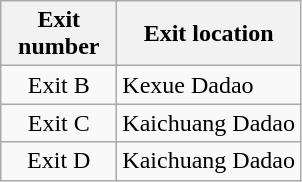<table class="wikitable">
<tr>
<th style="width:70px" colspan="2">Exit number</th>
<th>Exit location</th>
</tr>
<tr>
<td align="center" colspan="2">Exit B</td>
<td>Kexue Dadao</td>
</tr>
<tr>
<td align="center" colspan="2">Exit C</td>
<td>Kaichuang Dadao</td>
</tr>
<tr>
<td align="center" colspan="2">Exit D</td>
<td>Kaichuang Dadao</td>
</tr>
</table>
